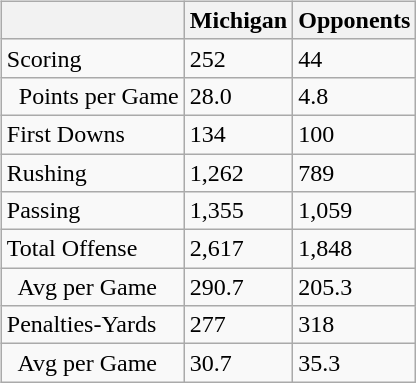<table>
<tr>
<td valign="top"><br><table class="wikitable" style="white-space:nowrap;">
<tr>
<th></th>
<th>Michigan</th>
<th>Opponents</th>
</tr>
<tr>
<td>Scoring</td>
<td>252</td>
<td>44</td>
</tr>
<tr>
<td>  Points per Game</td>
<td>28.0</td>
<td>4.8</td>
</tr>
<tr>
<td>First Downs</td>
<td>134</td>
<td>100</td>
</tr>
<tr>
<td>Rushing</td>
<td>1,262</td>
<td>789</td>
</tr>
<tr>
<td>Passing</td>
<td>1,355</td>
<td>1,059</td>
</tr>
<tr>
<td>Total Offense</td>
<td>2,617</td>
<td>1,848</td>
</tr>
<tr>
<td>  Avg per Game</td>
<td>290.7</td>
<td>205.3</td>
</tr>
<tr>
<td>Penalties-Yards</td>
<td>277</td>
<td>318</td>
</tr>
<tr>
<td>  Avg per Game</td>
<td>30.7</td>
<td>35.3</td>
</tr>
</table>
</td>
</tr>
</table>
